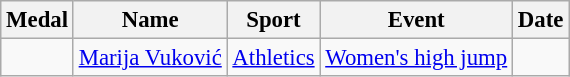<table class="wikitable sortable" style="font-size: 95%;">
<tr>
<th>Medal</th>
<th>Name</th>
<th>Sport</th>
<th>Event</th>
<th>Date</th>
</tr>
<tr>
<td></td>
<td><a href='#'>Marija Vuković</a></td>
<td><a href='#'>Athletics</a></td>
<td><a href='#'>Women's high jump</a></td>
<td></td>
</tr>
</table>
